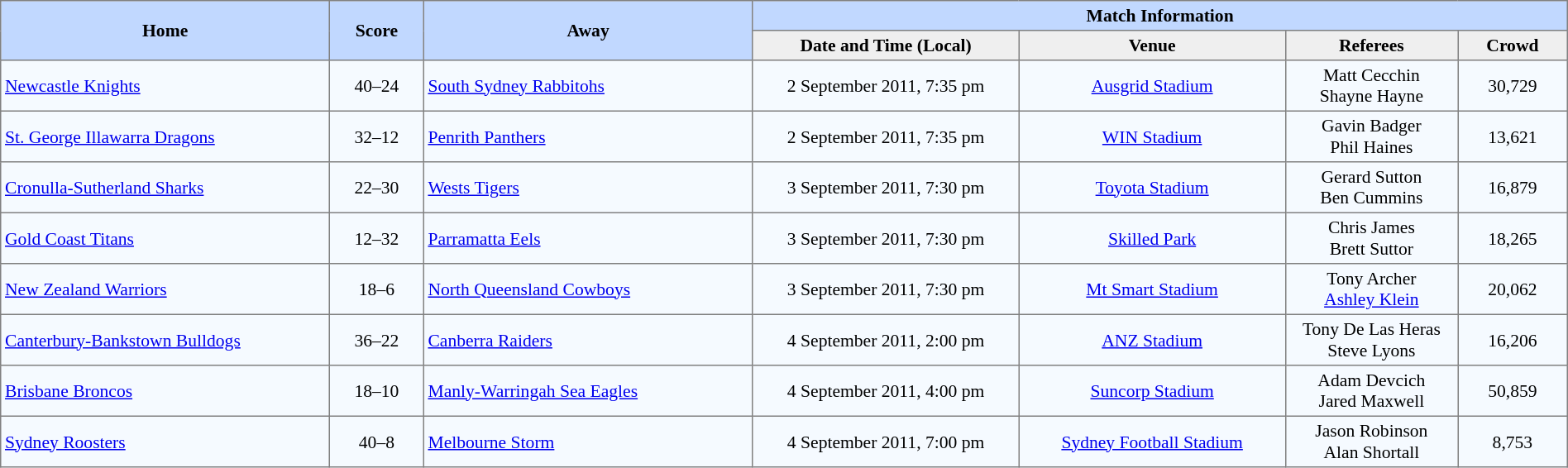<table border="1" cellpadding="3" cellspacing="0" style="border-collapse:collapse; font-size:90%; width:100%;">
<tr style="background:#c1d8ff;">
<th rowspan="2" style="width:21%;">Home</th>
<th rowspan="2" style="width:6%;">Score</th>
<th rowspan="2" style="width:21%;">Away</th>
<th colspan=6>Match Information</th>
</tr>
<tr style="background:#efefef;">
<th width=17%>Date and Time (Local)</th>
<th width=17%>Venue</th>
<th width=11%>Referees</th>
<th width=7%>Crowd</th>
</tr>
<tr style="text-align:center; background:#f5faff;">
<td align=left> <a href='#'>Newcastle Knights</a></td>
<td>40–24</td>
<td align=left> <a href='#'>South Sydney Rabbitohs</a></td>
<td>2 September 2011, 7:35 pm</td>
<td><a href='#'>Ausgrid Stadium</a></td>
<td>Matt Cecchin<br>Shayne Hayne</td>
<td>30,729</td>
</tr>
<tr style="text-align:center; background:#f5faff;">
<td align=left> <a href='#'>St. George Illawarra Dragons</a></td>
<td>32–12</td>
<td align=left> <a href='#'>Penrith Panthers</a></td>
<td>2 September 2011, 7:35 pm</td>
<td><a href='#'>WIN Stadium</a></td>
<td>Gavin Badger<br>Phil Haines</td>
<td>13,621</td>
</tr>
<tr style="text-align:center; background:#f5faff;">
<td align=left> <a href='#'>Cronulla-Sutherland Sharks</a></td>
<td>22–30</td>
<td align=left> <a href='#'>Wests Tigers</a></td>
<td>3 September 2011, 7:30 pm</td>
<td><a href='#'>Toyota Stadium</a></td>
<td>Gerard Sutton<br>Ben Cummins</td>
<td>16,879</td>
</tr>
<tr style="text-align:center; background:#f5faff;">
<td align=left> <a href='#'>Gold Coast Titans</a></td>
<td>12–32</td>
<td align=left> <a href='#'>Parramatta Eels</a></td>
<td>3 September 2011, 7:30 pm</td>
<td><a href='#'>Skilled Park</a></td>
<td>Chris James<br>Brett Suttor</td>
<td>18,265</td>
</tr>
<tr style="text-align:center; background:#f5faff;">
<td align=left> <a href='#'>New Zealand Warriors</a></td>
<td>18–6</td>
<td align=left> <a href='#'>North Queensland Cowboys</a></td>
<td>3 September 2011, 7:30 pm</td>
<td><a href='#'>Mt Smart Stadium</a></td>
<td>Tony Archer<br><a href='#'>Ashley Klein</a></td>
<td>20,062</td>
</tr>
<tr style="text-align:center; background:#f5faff;">
<td align=left> <a href='#'>Canterbury-Bankstown Bulldogs</a></td>
<td>36–22</td>
<td align=left> <a href='#'>Canberra Raiders</a></td>
<td>4 September 2011, 2:00 pm</td>
<td><a href='#'>ANZ Stadium</a></td>
<td>Tony De Las Heras<br>Steve Lyons</td>
<td>16,206</td>
</tr>
<tr style="text-align:center; background:#f5faff;">
<td align=left> <a href='#'>Brisbane Broncos</a></td>
<td>18–10</td>
<td align=left> <a href='#'>Manly-Warringah Sea Eagles</a></td>
<td>4 September 2011, 4:00 pm</td>
<td><a href='#'>Suncorp Stadium</a></td>
<td>Adam Devcich<br>Jared Maxwell</td>
<td>50,859</td>
</tr>
<tr style="text-align:center; background:#f5faff;">
<td align=left> <a href='#'>Sydney Roosters</a></td>
<td>40–8</td>
<td align=left> <a href='#'>Melbourne Storm</a></td>
<td>4 September 2011, 7:00 pm</td>
<td><a href='#'>Sydney Football Stadium</a></td>
<td>Jason Robinson<br>Alan Shortall</td>
<td>8,753</td>
</tr>
</table>
